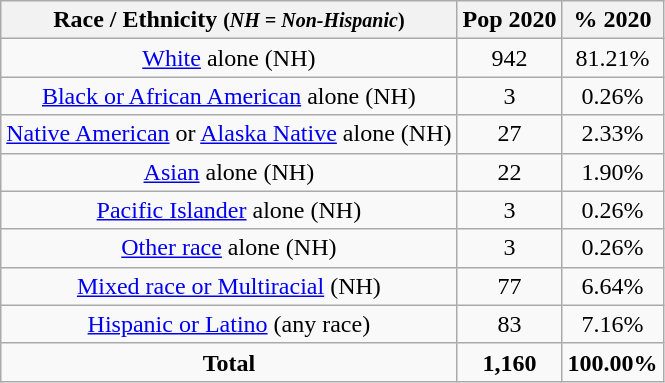<table class="wikitable" style="text-align:center;">
<tr>
<th>Race / Ethnicity <small>(<em>NH = Non-Hispanic</em>)</small></th>
<th>Pop 2020</th>
<th>% 2020</th>
</tr>
<tr>
<td><a href='#'>White</a> alone (NH)</td>
<td>942</td>
<td>81.21%</td>
</tr>
<tr>
<td><a href='#'>Black or African American</a> alone (NH)</td>
<td>3</td>
<td>0.26%</td>
</tr>
<tr>
<td><a href='#'>Native American</a> or <a href='#'>Alaska Native</a> alone (NH)</td>
<td>27</td>
<td>2.33%</td>
</tr>
<tr>
<td><a href='#'>Asian</a> alone (NH)</td>
<td>22</td>
<td>1.90%</td>
</tr>
<tr>
<td><a href='#'>Pacific Islander</a> alone (NH)</td>
<td>3</td>
<td>0.26%</td>
</tr>
<tr>
<td><a href='#'>Other race</a> alone (NH)</td>
<td>3</td>
<td>0.26%</td>
</tr>
<tr>
<td><a href='#'>Mixed race or Multiracial</a> (NH)</td>
<td>77</td>
<td>6.64%</td>
</tr>
<tr>
<td><a href='#'>Hispanic or Latino</a> (any race)</td>
<td>83</td>
<td>7.16%</td>
</tr>
<tr>
<td><strong>Total</strong></td>
<td><strong>1,160</strong></td>
<td><strong>100.00%</strong></td>
</tr>
</table>
